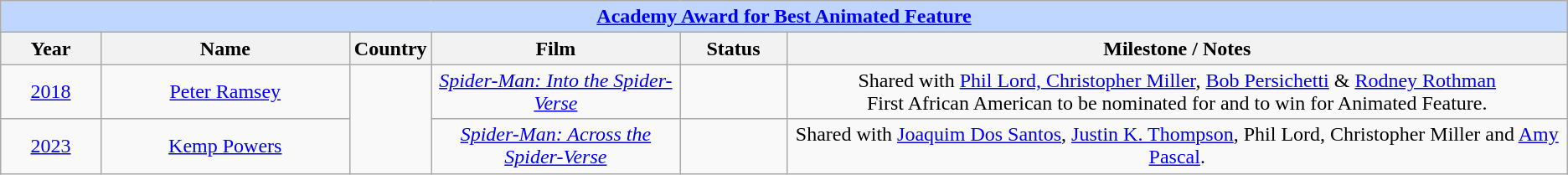<table class="wikitable" style="text-align: center">
<tr style="background:#bfd7ff;">
<td colspan="6" style="text-align:center;"><strong><a href='#'>Academy Award for Best Animated Feature</a></strong></td>
</tr>
<tr style="background:#ebf5ff;">
<th style="width:075px;">Year</th>
<th style="width:200px;">Name</th>
<th style="width:50px;">Country</th>
<th style="width:200px;">Film</th>
<th style="width:080px;">Status</th>
<th style="width:650px;">Milestone / Notes</th>
</tr>
<tr>
<td><a href='#'>2018</a></td>
<td><a href='#'>Peter Ramsey</a></td>
<td rowspan=2><div></div></td>
<td><em><a href='#'>Spider-Man: Into the Spider-Verse</a></em></td>
<td></td>
<td>Shared with <a href='#'>Phil Lord, Christopher Miller</a>, <a href='#'>Bob Persichetti</a> & <a href='#'>Rodney Rothman</a><br>First African American to be nominated for and to win for Animated Feature.</td>
</tr>
<tr>
<td><a href='#'>2023</a></td>
<td><a href='#'>Kemp Powers</a></td>
<td><em><a href='#'>Spider-Man: Across the Spider-Verse</a></em></td>
<td></td>
<td>Shared with <a href='#'>Joaquim Dos Santos</a>, <a href='#'>Justin K. Thompson</a>, Phil Lord, Christopher Miller and <a href='#'>Amy Pascal</a>.</td>
</tr>
</table>
